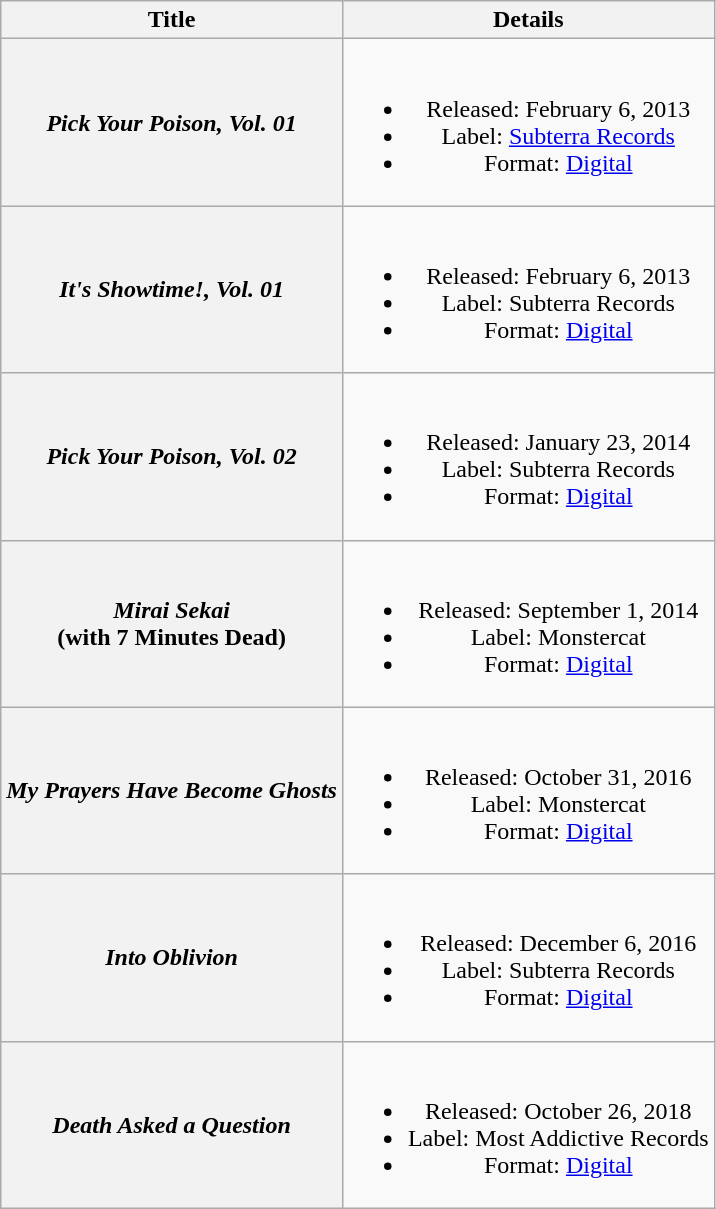<table class="wikitable plainrowheaders" style="text-align:center;">
<tr>
<th scope="col">Title</th>
<th scope="col">Details</th>
</tr>
<tr>
<th scope="row"><em>Pick Your Poison, Vol. 01</em></th>
<td><br><ul><li>Released: February 6, 2013</li><li>Label: <a href='#'>Subterra Records</a></li><li>Format: <a href='#'>Digital</a></li></ul></td>
</tr>
<tr>
<th scope="row"><em>It's Showtime!, Vol. 01</em><br></th>
<td><br><ul><li>Released: February 6, 2013</li><li>Label: Subterra Records</li><li>Format: <a href='#'>Digital</a></li></ul></td>
</tr>
<tr>
<th scope="row"><em>Pick Your Poison, Vol. 02</em></th>
<td><br><ul><li>Released: January 23, 2014</li><li>Label: Subterra Records</li><li>Format: <a href='#'>Digital</a></li></ul></td>
</tr>
<tr>
<th scope="row"><em>Mirai Sekai</em><br>(with 7 Minutes Dead)</th>
<td><br><ul><li>Released: September 1, 2014</li><li>Label: Monstercat</li><li>Format: <a href='#'>Digital</a></li></ul></td>
</tr>
<tr>
<th scope="row"><em>My Prayers Have Become Ghosts</em></th>
<td><br><ul><li>Released: October 31, 2016</li><li>Label: Monstercat</li><li>Format: <a href='#'>Digital</a></li></ul></td>
</tr>
<tr>
<th scope="row"><em>Into Oblivion</em><br></th>
<td><br><ul><li>Released: December 6, 2016</li><li>Label: Subterra Records</li><li>Format: <a href='#'>Digital</a></li></ul></td>
</tr>
<tr>
<th scope="row"><em>Death Asked a Question</em></th>
<td><br><ul><li>Released: October 26, 2018</li><li>Label: Most Addictive Records</li><li>Format: <a href='#'>Digital</a></li></ul></td>
</tr>
</table>
